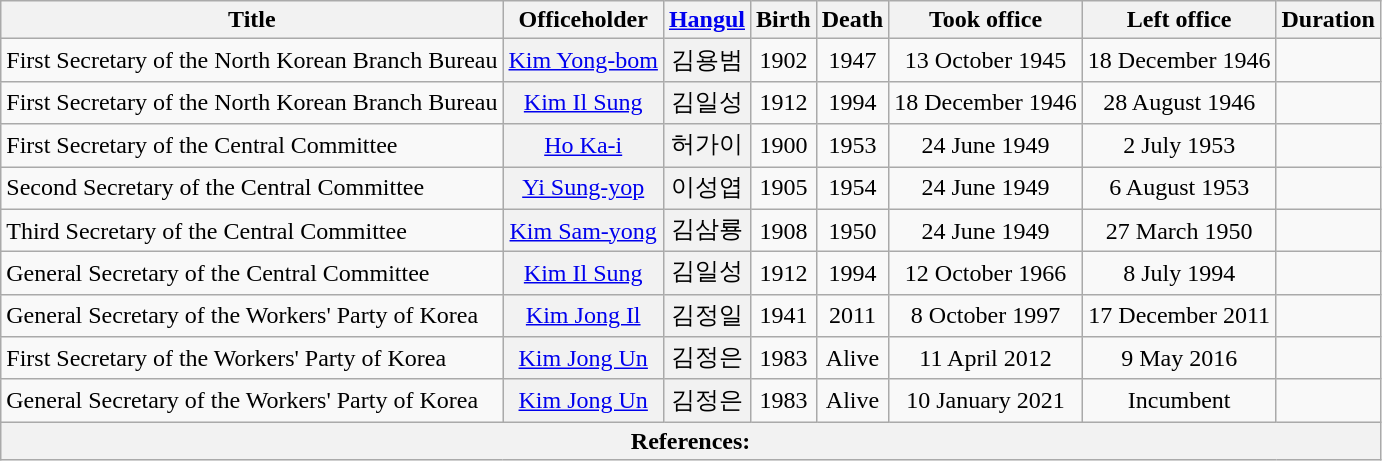<table class="wikitable">
<tr>
<th scope="col"  class="unsortable">Title</th>
<th scope="col">Officeholder</th>
<th class="unsortable"><a href='#'>Hangul</a></th>
<th scope="col">Birth</th>
<th scope="col">Death</th>
<th scope="col">Took office</th>
<th scope="col">Left office</th>
<th scope="col">Duration</th>
</tr>
<tr>
<td>First Secretary of the North Korean Branch Bureau</td>
<th align="center" scope="row" style="font-weight:normal;"><a href='#'>Kim Yong-bom</a></th>
<th align="center" scope="row" style="font-weight:normal;">김용범</th>
<td align="center">1902</td>
<td align="center">1947</td>
<td align="center">13 October 1945</td>
<td align="center">18 December 1946</td>
<td align="center"></td>
</tr>
<tr>
<td>First Secretary of the North Korean Branch Bureau</td>
<th align="center" scope="row" style="font-weight:normal;"><a href='#'>Kim Il Sung</a></th>
<th align="center" scope="row" style="font-weight:normal;">김일성</th>
<td align="center">1912</td>
<td align="center">1994</td>
<td align="center">18 December 1946</td>
<td align="center">28 August 1946</td>
<td align="center"></td>
</tr>
<tr>
<td>First Secretary of the Central Committee</td>
<th align="center" scope="row" style="font-weight:normal;"><a href='#'>Ho Ka-i</a></th>
<th align="center" scope="row" style="font-weight:normal;">허가이</th>
<td align="center">1900</td>
<td align="center">1953</td>
<td align="center">24 June 1949</td>
<td align="center">2 July 1953</td>
<td align="center"></td>
</tr>
<tr>
<td>Second Secretary of the Central Committee</td>
<th align="center" scope="row" style="font-weight:normal;"><a href='#'>Yi Sung-yop</a></th>
<th align="center" scope="row" style="font-weight:normal;">이성엽</th>
<td align="center">1905</td>
<td align="center">1954</td>
<td align="center">24 June 1949</td>
<td align="center">6 August 1953</td>
<td align="center"></td>
</tr>
<tr>
<td>Third Secretary of the Central Committee</td>
<th align="center" scope="row" style="font-weight:normal;"><a href='#'>Kim Sam-yong</a></th>
<th align="center" scope="row" style="font-weight:normal;">김삼룡</th>
<td align="center">1908</td>
<td align="center">1950</td>
<td align="center">24 June 1949</td>
<td align="center">27 March 1950</td>
<td align="center"></td>
</tr>
<tr>
<td>General Secretary of the Central Committee</td>
<th align="center" scope="row" style="font-weight:normal;"><a href='#'>Kim Il Sung</a></th>
<th align="center" scope="row" style="font-weight:normal;">김일성</th>
<td align="center">1912</td>
<td align="center">1994</td>
<td align="center">12 October 1966</td>
<td align="center">8 July 1994</td>
<td align="center"></td>
</tr>
<tr>
<td>General Secretary of the Workers' Party of Korea</td>
<th align="center" scope="row" style="font-weight:normal;"><a href='#'>Kim Jong Il</a></th>
<th align="center" scope="row" style="font-weight:normal;">김정일</th>
<td align="center">1941</td>
<td align="center">2011</td>
<td align="center">8 October 1997</td>
<td align="center">17 December 2011</td>
<td align="center"></td>
</tr>
<tr>
<td>First Secretary of the Workers' Party of Korea</td>
<th align="center" scope="row" style="font-weight:normal;"><a href='#'>Kim Jong Un</a></th>
<th align="center" scope="row" style="font-weight:normal;">김정은</th>
<td align="center">1983</td>
<td align="center">Alive</td>
<td align="center">11 April 2012</td>
<td align="center">9 May 2016</td>
<td align="center"></td>
</tr>
<tr>
<td>General Secretary of the Workers' Party of Korea</td>
<th align="center" scope="row" style="font-weight:normal;"><a href='#'>Kim Jong Un</a></th>
<th align="center" scope="row" style="font-weight:normal;">김정은</th>
<td align="center">1983</td>
<td align="center">Alive</td>
<td align="center">10 January 2021</td>
<td align="center">Incumbent</td>
<td align="center"></td>
</tr>
<tr>
<th colspan="8" unsortable><strong>References:</strong><br></th>
</tr>
</table>
